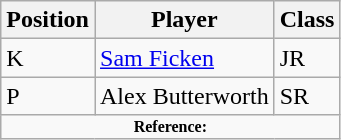<table class="wikitable">
<tr>
<th>Position</th>
<th>Player</th>
<th>Class</th>
</tr>
<tr>
<td>K</td>
<td><a href='#'>Sam Ficken</a></td>
<td>JR</td>
</tr>
<tr>
<td>P</td>
<td>Alex Butterworth</td>
<td>SR</td>
</tr>
<tr>
<td colspan="3"  style="font-size:8pt; text-align:center;"><strong>Reference:</strong></td>
</tr>
</table>
